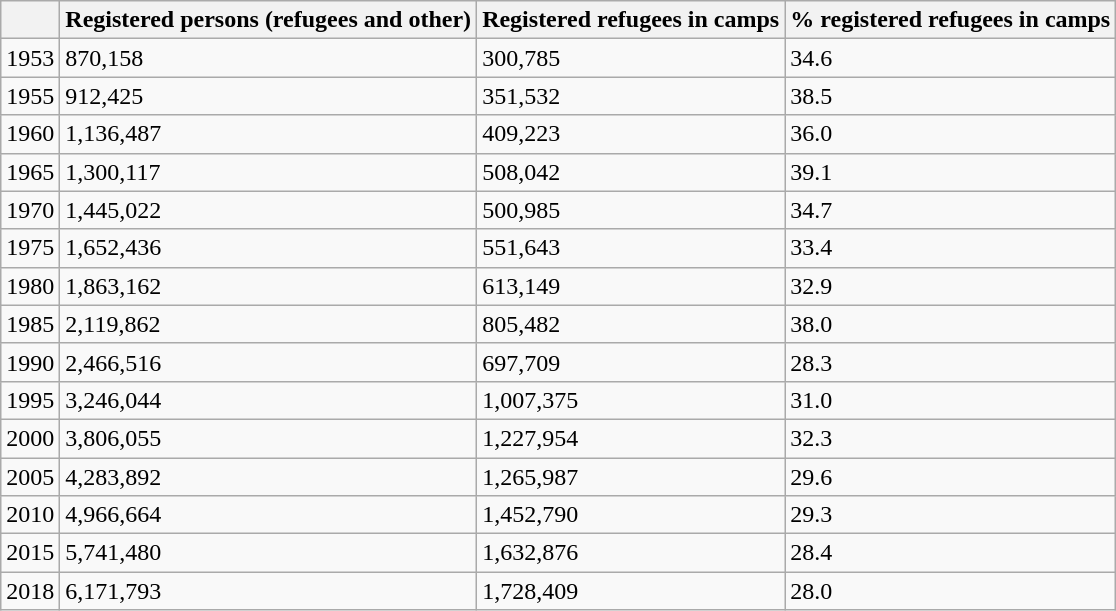<table class="wikitable sortable">
<tr>
<th></th>
<th>Registered persons (refugees and other)</th>
<th>Registered refugees in camps</th>
<th>% registered refugees in camps</th>
</tr>
<tr>
<td>1953</td>
<td>870,158</td>
<td>300,785</td>
<td>34.6</td>
</tr>
<tr>
<td>1955</td>
<td>912,425</td>
<td>351,532</td>
<td>38.5</td>
</tr>
<tr>
<td>1960</td>
<td>1,136,487</td>
<td>409,223</td>
<td>36.0</td>
</tr>
<tr>
<td>1965</td>
<td>1,300,117</td>
<td>508,042</td>
<td>39.1</td>
</tr>
<tr>
<td>1970</td>
<td>1,445,022</td>
<td>500,985</td>
<td>34.7</td>
</tr>
<tr>
<td>1975</td>
<td>1,652,436</td>
<td>551,643</td>
<td>33.4</td>
</tr>
<tr>
<td>1980</td>
<td>1,863,162</td>
<td>613,149</td>
<td>32.9</td>
</tr>
<tr>
<td>1985</td>
<td>2,119,862</td>
<td>805,482</td>
<td>38.0</td>
</tr>
<tr>
<td>1990</td>
<td>2,466,516</td>
<td>697,709</td>
<td>28.3</td>
</tr>
<tr>
<td>1995</td>
<td>3,246,044</td>
<td>1,007,375</td>
<td>31.0</td>
</tr>
<tr>
<td>2000</td>
<td>3,806,055</td>
<td>1,227,954</td>
<td>32.3</td>
</tr>
<tr>
<td>2005</td>
<td>4,283,892</td>
<td>1,265,987</td>
<td>29.6</td>
</tr>
<tr>
<td>2010</td>
<td>4,966,664</td>
<td>1,452,790</td>
<td>29.3</td>
</tr>
<tr>
<td>2015</td>
<td>5,741,480</td>
<td>1,632,876</td>
<td>28.4</td>
</tr>
<tr>
<td>2018</td>
<td>6,171,793</td>
<td>1,728,409</td>
<td>28.0</td>
</tr>
</table>
